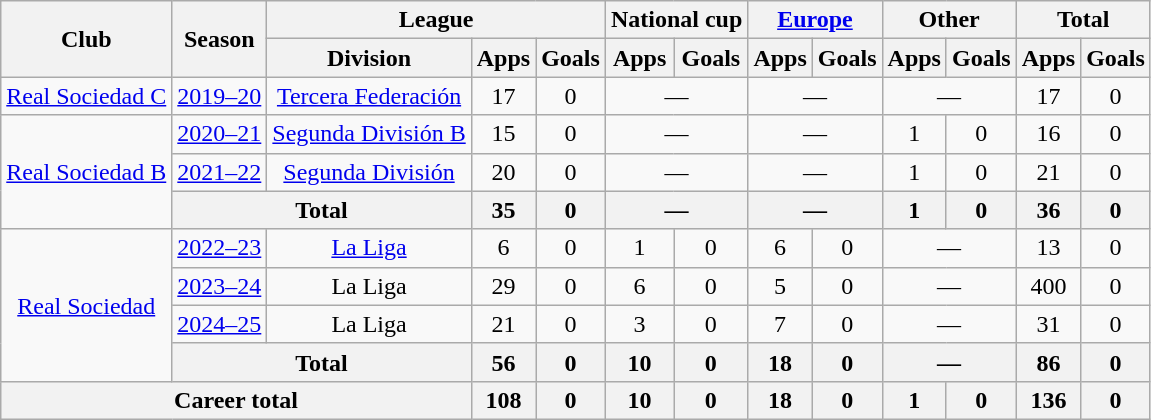<table class="wikitable" style="text-align:center">
<tr>
<th rowspan="2">Club</th>
<th rowspan="2">Season</th>
<th colspan="3">League</th>
<th colspan="2">National cup</th>
<th colspan="2"><a href='#'>Europe</a></th>
<th colspan="2">Other</th>
<th colspan="2">Total</th>
</tr>
<tr>
<th>Division</th>
<th>Apps</th>
<th>Goals</th>
<th>Apps</th>
<th>Goals</th>
<th>Apps</th>
<th>Goals</th>
<th>Apps</th>
<th>Goals</th>
<th>Apps</th>
<th>Goals</th>
</tr>
<tr>
<td><a href='#'>Real Sociedad C</a></td>
<td><a href='#'>2019–20</a></td>
<td><a href='#'>Tercera Federación</a></td>
<td>17</td>
<td>0</td>
<td colspan="2">—</td>
<td colspan="2">—</td>
<td colspan="2">—</td>
<td>17</td>
<td>0</td>
</tr>
<tr>
<td rowspan="3"><a href='#'>Real Sociedad B</a></td>
<td><a href='#'>2020–21</a></td>
<td><a href='#'>Segunda División B</a></td>
<td>15</td>
<td>0</td>
<td colspan="2">—</td>
<td colspan="2">—</td>
<td>1</td>
<td>0</td>
<td>16</td>
<td>0</td>
</tr>
<tr>
<td><a href='#'>2021–22</a></td>
<td><a href='#'>Segunda División</a></td>
<td>20</td>
<td>0</td>
<td colspan="2">—</td>
<td colspan="2">—</td>
<td>1</td>
<td>0</td>
<td>21</td>
<td>0</td>
</tr>
<tr>
<th colspan="2">Total</th>
<th>35</th>
<th>0</th>
<th colspan="2">—</th>
<th colspan="2">—</th>
<th>1</th>
<th>0</th>
<th>36</th>
<th>0</th>
</tr>
<tr>
<td rowspan="4"><a href='#'>Real Sociedad</a></td>
<td><a href='#'>2022–23</a></td>
<td><a href='#'>La Liga</a></td>
<td>6</td>
<td>0</td>
<td>1</td>
<td>0</td>
<td>6</td>
<td>0</td>
<td colspan="2">—</td>
<td>13</td>
<td>0</td>
</tr>
<tr>
<td><a href='#'>2023–24</a></td>
<td>La Liga</td>
<td>29</td>
<td>0</td>
<td>6</td>
<td>0</td>
<td>5</td>
<td>0</td>
<td colspan="2">—</td>
<td>400</td>
<td>0</td>
</tr>
<tr>
<td><a href='#'>2024–25</a></td>
<td>La Liga</td>
<td>21</td>
<td>0</td>
<td>3</td>
<td>0</td>
<td>7</td>
<td>0</td>
<td colspan="2">—</td>
<td>31</td>
<td>0</td>
</tr>
<tr>
<th colspan="2">Total</th>
<th>56</th>
<th>0</th>
<th>10</th>
<th>0</th>
<th>18</th>
<th>0</th>
<th colspan="2">—</th>
<th>86</th>
<th>0</th>
</tr>
<tr>
<th colspan="3">Career total</th>
<th>108</th>
<th>0</th>
<th>10</th>
<th>0</th>
<th>18</th>
<th>0</th>
<th>1</th>
<th>0</th>
<th>136</th>
<th>0</th>
</tr>
</table>
